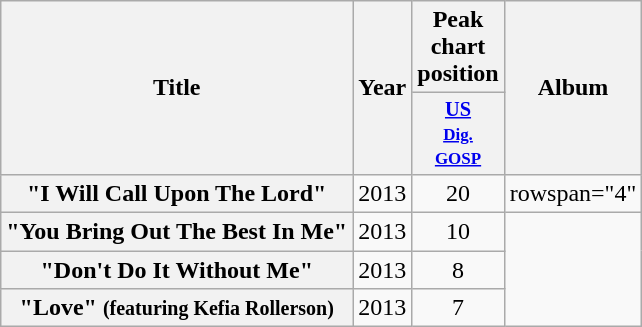<table class="wikitable plainrowheaders" style="text-align:center;">
<tr>
<th scope="col" rowspan="2">Title</th>
<th scope="col" rowspan="2">Year</th>
<th scope="col" colspan="1">Peak chart position</th>
<th scope="col" rowspan="2">Album</th>
</tr>
<tr>
<th scope="col" style="width:3em;font-size:85%;"><a href='#'>US<br><small>Dig.<br>GOSP</small></a><br></th>
</tr>
<tr>
<th scope="row">"I Will Call Upon The Lord"</th>
<td>2013</td>
<td>20</td>
<td>rowspan="4" </td>
</tr>
<tr>
<th scope="row">"You Bring Out The Best In Me"</th>
<td>2013</td>
<td>10</td>
</tr>
<tr>
<th scope="row">"Don't Do It Without Me"</th>
<td>2013</td>
<td>8</td>
</tr>
<tr>
<th scope="row">"Love" <small>(featuring Kefia Rollerson)</small></th>
<td>2013</td>
<td>7</td>
</tr>
</table>
